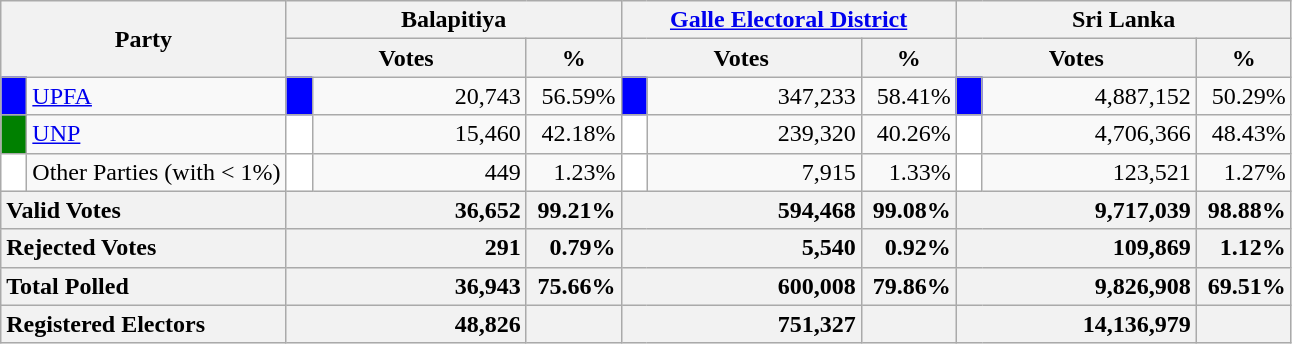<table class="wikitable">
<tr>
<th colspan="2" width="144px"rowspan="2">Party</th>
<th colspan="3" width="216px">Balapitiya</th>
<th colspan="3" width="216px"><a href='#'>Galle Electoral District</a></th>
<th colspan="3" width="216px">Sri Lanka</th>
</tr>
<tr>
<th colspan="2" width="144px">Votes</th>
<th>%</th>
<th colspan="2" width="144px">Votes</th>
<th>%</th>
<th colspan="2" width="144px">Votes</th>
<th>%</th>
</tr>
<tr>
<td style="background-color:blue;" width="10px"></td>
<td style="text-align:left;"><a href='#'>UPFA</a></td>
<td style="background-color:blue;" width="10px"></td>
<td style="text-align:right;">20,743</td>
<td style="text-align:right;">56.59%</td>
<td style="background-color:blue;" width="10px"></td>
<td style="text-align:right;">347,233</td>
<td style="text-align:right;">58.41%</td>
<td style="background-color:blue;" width="10px"></td>
<td style="text-align:right;">4,887,152</td>
<td style="text-align:right;">50.29%</td>
</tr>
<tr>
<td style="background-color:green;" width="10px"></td>
<td style="text-align:left;"><a href='#'>UNP</a></td>
<td style="background-color:white;" width="10px"></td>
<td style="text-align:right;">15,460</td>
<td style="text-align:right;">42.18%</td>
<td style="background-color:white;" width="10px"></td>
<td style="text-align:right;">239,320</td>
<td style="text-align:right;">40.26%</td>
<td style="background-color:white;" width="10px"></td>
<td style="text-align:right;">4,706,366</td>
<td style="text-align:right;">48.43%</td>
</tr>
<tr>
<td style="background-color:white;" width="10px"></td>
<td style="text-align:left;">Other Parties (with < 1%)</td>
<td style="background-color:white;" width="10px"></td>
<td style="text-align:right;">449</td>
<td style="text-align:right;">1.23%</td>
<td style="background-color:white;" width="10px"></td>
<td style="text-align:right;">7,915</td>
<td style="text-align:right;">1.33%</td>
<td style="background-color:white;" width="10px"></td>
<td style="text-align:right;">123,521</td>
<td style="text-align:right;">1.27%</td>
</tr>
<tr>
<th colspan="2" width="144px"style="text-align:left;">Valid Votes</th>
<th style="text-align:right;"colspan="2" width="144px">36,652</th>
<th style="text-align:right;">99.21%</th>
<th style="text-align:right;"colspan="2" width="144px">594,468</th>
<th style="text-align:right;">99.08%</th>
<th style="text-align:right;"colspan="2" width="144px">9,717,039</th>
<th style="text-align:right;">98.88%</th>
</tr>
<tr>
<th colspan="2" width="144px"style="text-align:left;">Rejected Votes</th>
<th style="text-align:right;"colspan="2" width="144px">291</th>
<th style="text-align:right;">0.79%</th>
<th style="text-align:right;"colspan="2" width="144px">5,540</th>
<th style="text-align:right;">0.92%</th>
<th style="text-align:right;"colspan="2" width="144px">109,869</th>
<th style="text-align:right;">1.12%</th>
</tr>
<tr>
<th colspan="2" width="144px"style="text-align:left;">Total Polled</th>
<th style="text-align:right;"colspan="2" width="144px">36,943</th>
<th style="text-align:right;">75.66%</th>
<th style="text-align:right;"colspan="2" width="144px">600,008</th>
<th style="text-align:right;">79.86%</th>
<th style="text-align:right;"colspan="2" width="144px">9,826,908</th>
<th style="text-align:right;">69.51%</th>
</tr>
<tr>
<th colspan="2" width="144px"style="text-align:left;">Registered Electors</th>
<th style="text-align:right;"colspan="2" width="144px">48,826</th>
<th></th>
<th style="text-align:right;"colspan="2" width="144px">751,327</th>
<th></th>
<th style="text-align:right;"colspan="2" width="144px">14,136,979</th>
<th></th>
</tr>
</table>
